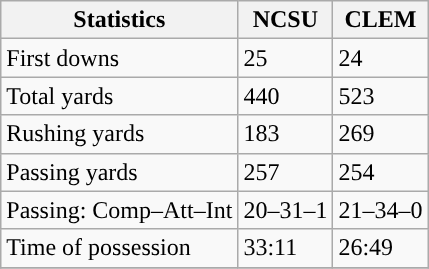<table class="wikitable" style="float: left;">
<tr>
<th>Statistics</th>
<th>NCSU</th>
<th>CLEM</th>
</tr>
<tr>
<td>First downs</td>
<td>25</td>
<td>24</td>
</tr>
<tr>
<td>Total yards</td>
<td>440</td>
<td>523</td>
</tr>
<tr>
<td>Rushing yards</td>
<td>183</td>
<td>269</td>
</tr>
<tr>
<td>Passing yards</td>
<td>257</td>
<td>254</td>
</tr>
<tr>
<td>Passing: Comp–Att–Int</td>
<td>20–31–1</td>
<td>21–34–0</td>
</tr>
<tr>
<td>Time of possession</td>
<td>33:11</td>
<td>26:49</td>
</tr>
<tr>
</tr>
</table>
